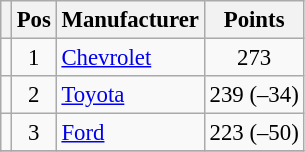<table class="wikitable" style="font-size: 95%;">
<tr>
<th></th>
<th>Pos</th>
<th>Manufacturer</th>
<th>Points</th>
</tr>
<tr>
<td align="left"></td>
<td style="text-align:center;">1</td>
<td><a href='#'>Chevrolet</a></td>
<td style="text-align:center;">273</td>
</tr>
<tr>
<td align="left"></td>
<td style="text-align:center;">2</td>
<td><a href='#'>Toyota</a></td>
<td style="text-align:center;">239 (–34)</td>
</tr>
<tr>
<td align="left"></td>
<td style="text-align:center;">3</td>
<td><a href='#'>Ford</a></td>
<td style="text-align:center;">223 (–50)</td>
</tr>
<tr class="sortbottom">
</tr>
</table>
